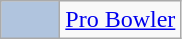<table class="wikitable">
<tr>
<td style="background-color:lightsteelblue;border:1px solid #aaaaaa;width:2em"></td>
<td><a href='#'>Pro Bowler</a></td>
</tr>
</table>
